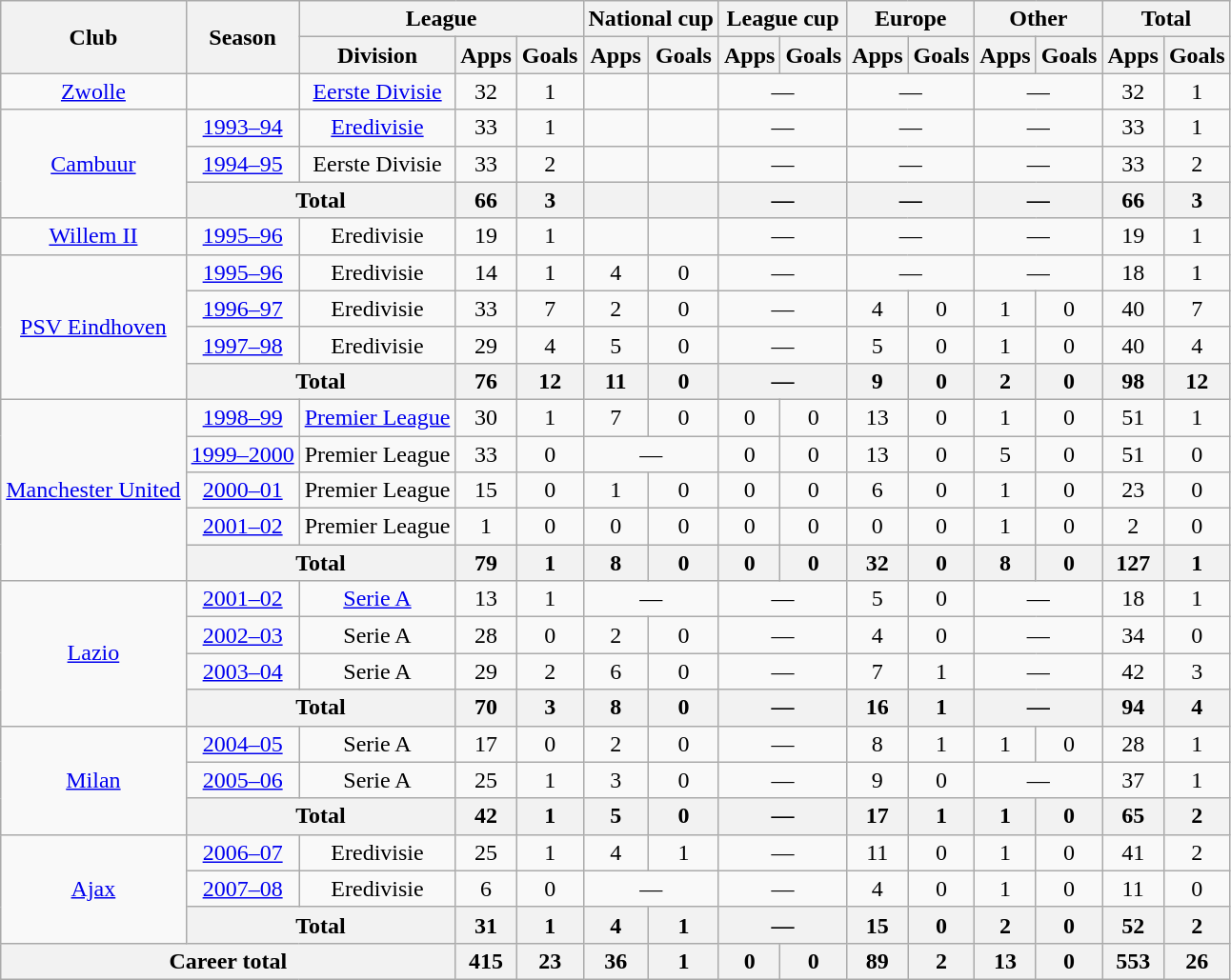<table class="wikitable" style="text-align:center">
<tr>
<th rowspan=2>Club</th>
<th rowspan=2>Season</th>
<th colspan=3>League</th>
<th colspan=2>National cup</th>
<th colspan=2>League cup</th>
<th colspan=2>Europe</th>
<th colspan=2>Other</th>
<th colspan=2>Total</th>
</tr>
<tr>
<th>Division</th>
<th>Apps</th>
<th>Goals</th>
<th>Apps</th>
<th>Goals</th>
<th>Apps</th>
<th>Goals</th>
<th>Apps</th>
<th>Goals</th>
<th>Apps</th>
<th>Goals</th>
<th>Apps</th>
<th>Goals</th>
</tr>
<tr>
<td><a href='#'>Zwolle</a></td>
<td></td>
<td><a href='#'>Eerste Divisie</a></td>
<td>32</td>
<td>1</td>
<td></td>
<td></td>
<td colspan=2>—</td>
<td colspan=2>—</td>
<td colspan=2>—</td>
<td>32</td>
<td>1</td>
</tr>
<tr>
<td rowspan=3><a href='#'>Cambuur</a></td>
<td><a href='#'>1993–94</a></td>
<td><a href='#'>Eredivisie</a></td>
<td>33</td>
<td>1</td>
<td></td>
<td></td>
<td colspan=2>—</td>
<td colspan=2>—</td>
<td colspan=2>—</td>
<td>33</td>
<td>1</td>
</tr>
<tr>
<td><a href='#'>1994–95</a></td>
<td>Eerste Divisie</td>
<td>33</td>
<td>2</td>
<td></td>
<td></td>
<td colspan=2>—</td>
<td colspan=2>—</td>
<td colspan=2>—</td>
<td>33</td>
<td>2</td>
</tr>
<tr>
<th colspan=2>Total</th>
<th>66</th>
<th>3</th>
<th></th>
<th></th>
<th colspan=2>—</th>
<th colspan=2>—</th>
<th colspan=2>—</th>
<th>66</th>
<th>3</th>
</tr>
<tr>
<td><a href='#'>Willem II</a></td>
<td><a href='#'>1995–96</a></td>
<td>Eredivisie</td>
<td>19</td>
<td>1</td>
<td></td>
<td></td>
<td colspan=2>—</td>
<td colspan=2>—</td>
<td colspan=2>—</td>
<td>19</td>
<td>1</td>
</tr>
<tr>
<td rowspan=4><a href='#'>PSV Eindhoven</a></td>
<td><a href='#'>1995–96</a></td>
<td>Eredivisie</td>
<td>14</td>
<td>1</td>
<td>4</td>
<td>0</td>
<td colspan=2>—</td>
<td colspan=2>—</td>
<td colspan=2>—</td>
<td>18</td>
<td>1</td>
</tr>
<tr>
<td><a href='#'>1996–97</a></td>
<td>Eredivisie</td>
<td>33</td>
<td>7</td>
<td>2</td>
<td>0</td>
<td colspan=2>—</td>
<td>4</td>
<td>0</td>
<td>1</td>
<td>0</td>
<td>40</td>
<td>7</td>
</tr>
<tr>
<td><a href='#'>1997–98</a></td>
<td>Eredivisie</td>
<td>29</td>
<td>4</td>
<td>5</td>
<td>0</td>
<td colspan=2>—</td>
<td>5</td>
<td>0</td>
<td>1</td>
<td>0</td>
<td>40</td>
<td>4</td>
</tr>
<tr>
<th colspan=2>Total</th>
<th>76</th>
<th>12</th>
<th>11</th>
<th>0</th>
<th colspan=2>—</th>
<th>9</th>
<th>0</th>
<th>2</th>
<th>0</th>
<th>98</th>
<th>12</th>
</tr>
<tr>
<td rowspan=5><a href='#'>Manchester United</a></td>
<td><a href='#'>1998–99</a></td>
<td><a href='#'>Premier League</a></td>
<td>30</td>
<td>1</td>
<td>7</td>
<td>0</td>
<td>0</td>
<td>0</td>
<td>13</td>
<td>0</td>
<td>1</td>
<td>0</td>
<td>51</td>
<td>1</td>
</tr>
<tr>
<td><a href='#'>1999–2000</a></td>
<td>Premier League</td>
<td>33</td>
<td>0</td>
<td colspan="2">—</td>
<td>0</td>
<td>0</td>
<td>13</td>
<td>0</td>
<td>5</td>
<td>0</td>
<td>51</td>
<td>0</td>
</tr>
<tr>
<td><a href='#'>2000–01</a></td>
<td>Premier League</td>
<td>15</td>
<td>0</td>
<td>1</td>
<td>0</td>
<td>0</td>
<td>0</td>
<td>6</td>
<td>0</td>
<td>1</td>
<td>0</td>
<td>23</td>
<td>0</td>
</tr>
<tr>
<td><a href='#'>2001–02</a></td>
<td>Premier League</td>
<td>1</td>
<td>0</td>
<td>0</td>
<td>0</td>
<td>0</td>
<td>0</td>
<td>0</td>
<td>0</td>
<td>1</td>
<td>0</td>
<td>2</td>
<td>0</td>
</tr>
<tr>
<th colspan=2>Total</th>
<th>79</th>
<th>1</th>
<th>8</th>
<th>0</th>
<th>0</th>
<th>0</th>
<th>32</th>
<th>0</th>
<th>8</th>
<th>0</th>
<th>127</th>
<th>1</th>
</tr>
<tr>
<td rowspan=4><a href='#'>Lazio</a></td>
<td><a href='#'>2001–02</a></td>
<td><a href='#'>Serie A</a></td>
<td>13</td>
<td>1</td>
<td colspan=2>—</td>
<td colspan=2>—</td>
<td>5</td>
<td>0</td>
<td colspan=2>—</td>
<td>18</td>
<td>1</td>
</tr>
<tr>
<td><a href='#'>2002–03</a></td>
<td>Serie A</td>
<td>28</td>
<td>0</td>
<td>2</td>
<td>0</td>
<td colspan=2>—</td>
<td>4</td>
<td>0</td>
<td colspan=2>—</td>
<td>34</td>
<td>0</td>
</tr>
<tr>
<td><a href='#'>2003–04</a></td>
<td>Serie A</td>
<td>29</td>
<td>2</td>
<td>6</td>
<td>0</td>
<td colspan=2>—</td>
<td>7</td>
<td>1</td>
<td colspan=2>—</td>
<td>42</td>
<td>3</td>
</tr>
<tr>
<th colspan=2>Total</th>
<th>70</th>
<th>3</th>
<th>8</th>
<th>0</th>
<th colspan=2>—</th>
<th>16</th>
<th>1</th>
<th colspan=2>—</th>
<th>94</th>
<th>4</th>
</tr>
<tr>
<td rowspan=3><a href='#'>Milan</a></td>
<td><a href='#'>2004–05</a></td>
<td>Serie A</td>
<td>17</td>
<td>0</td>
<td>2</td>
<td>0</td>
<td colspan=2>—</td>
<td>8</td>
<td>1</td>
<td>1</td>
<td>0</td>
<td>28</td>
<td>1</td>
</tr>
<tr>
<td><a href='#'>2005–06</a></td>
<td>Serie A</td>
<td>25</td>
<td>1</td>
<td>3</td>
<td>0</td>
<td colspan=2>—</td>
<td>9</td>
<td>0</td>
<td colspan=2>—</td>
<td>37</td>
<td>1</td>
</tr>
<tr>
<th colspan=2>Total</th>
<th>42</th>
<th>1</th>
<th>5</th>
<th>0</th>
<th colspan=2>—</th>
<th>17</th>
<th>1</th>
<th>1</th>
<th>0</th>
<th>65</th>
<th>2</th>
</tr>
<tr>
<td rowspan=3><a href='#'>Ajax</a></td>
<td><a href='#'>2006–07</a></td>
<td>Eredivisie</td>
<td>25</td>
<td>1</td>
<td>4</td>
<td>1</td>
<td colspan=2>—</td>
<td>11</td>
<td>0</td>
<td>1</td>
<td>0</td>
<td>41</td>
<td>2</td>
</tr>
<tr>
<td><a href='#'>2007–08</a></td>
<td>Eredivisie</td>
<td>6</td>
<td>0</td>
<td colspan=2>—</td>
<td colspan=2>—</td>
<td>4</td>
<td>0</td>
<td>1</td>
<td>0</td>
<td>11</td>
<td>0</td>
</tr>
<tr>
<th colspan=2>Total</th>
<th>31</th>
<th>1</th>
<th>4</th>
<th>1</th>
<th colspan=2>—</th>
<th>15</th>
<th>0</th>
<th>2</th>
<th>0</th>
<th>52</th>
<th>2</th>
</tr>
<tr>
<th colspan=3>Career total</th>
<th>415</th>
<th>23</th>
<th>36</th>
<th>1</th>
<th>0</th>
<th>0</th>
<th>89</th>
<th>2</th>
<th>13</th>
<th>0</th>
<th>553</th>
<th>26</th>
</tr>
</table>
